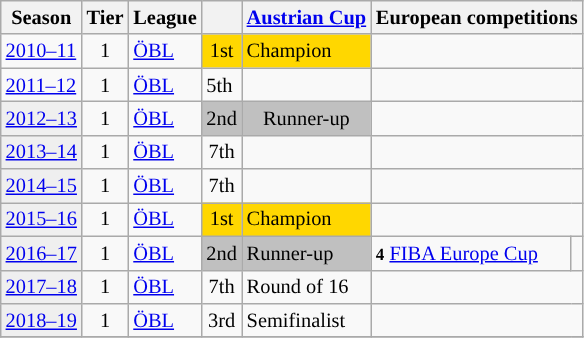<table class="wikitable" style="font-size:85%">
<tr bgcolor=>
<th>Season</th>
<th>Tier</th>
<th>League</th>
<th></th>
<th><a href='#'>Austrian Cup</a></th>
<th colspan=2>European competitions</th>
</tr>
<tr>
<td><a href='#'>2010–11</a></td>
<td align="center">1</td>
<td><a href='#'>ÖBL</a></td>
<td style="background:gold" align="center">1st</td>
<td style="background:gold">Champion</td>
<td colspan=2></td>
</tr>
<tr>
<td><a href='#'>2011–12</a></td>
<td align="center">1</td>
<td><a href='#'>ÖBL</a></td>
<td>5th</td>
<td></td>
<td colspan="2"></td>
</tr>
<tr>
<td style="background:#efefef;"><a href='#'>2012–13</a></td>
<td align="center">1</td>
<td><a href='#'>ÖBL</a></td>
<td style="background:silver " align="center">2nd</td>
<td style="background:silver " align="center">Runner-up</td>
<td colspan="2"></td>
</tr>
<tr>
<td style="background:#efefef;"><a href='#'>2013–14</a></td>
<td align="center">1</td>
<td><a href='#'>ÖBL</a></td>
<td style="background: " align="center">7th</td>
<td></td>
<td colspan=2></td>
</tr>
<tr>
<td style="background:#efefef;"><a href='#'>2014–15</a></td>
<td align="center">1</td>
<td><a href='#'>ÖBL</a></td>
<td style="background: " align="center">7th</td>
<td></td>
<td colspan=2></td>
</tr>
<tr>
<td style="background:#efefef;"><a href='#'>2015–16</a></td>
<td align="center">1</td>
<td><a href='#'>ÖBL</a></td>
<td style="background:gold" align="center">1st</td>
<td style="background:gold">Champion</td>
<td colspan=2></td>
</tr>
<tr>
<td style="background:#efefef;"><a href='#'>2016–17</a></td>
<td align="center">1</td>
<td><a href='#'>ÖBL</a></td>
<td style="background:silver" align="center">2nd</td>
<td bgcolor=silver>Runner-up</td>
<td><small><strong>4</strong></small> <a href='#'>FIBA Europe Cup</a></td>
<td></td>
</tr>
<tr>
<td style="background:#efefef;"><a href='#'>2017–18</a></td>
<td align="center">1</td>
<td><a href='#'>ÖBL</a></td>
<td align="center">7th</td>
<td>Round of 16</td>
<td colspan=2></td>
</tr>
<tr>
<td style="background:#efefef;"><a href='#'>2018–19</a></td>
<td align="center">1</td>
<td><a href='#'>ÖBL</a></td>
<td align="center">3rd</td>
<td>Semifinalist</td>
<td colspan=2></td>
</tr>
<tr>
</tr>
</table>
